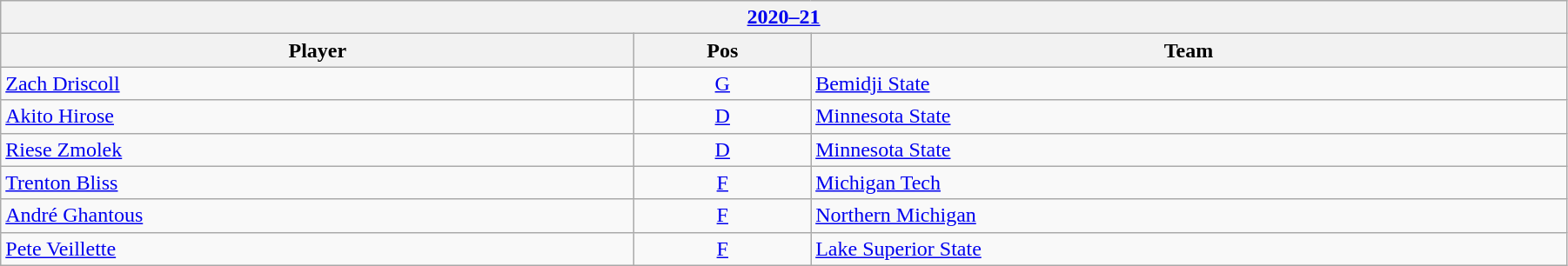<table class="wikitable" width=95%>
<tr>
<th colspan=3><a href='#'>2020–21</a></th>
</tr>
<tr>
<th>Player</th>
<th>Pos</th>
<th>Team</th>
</tr>
<tr>
<td><a href='#'>Zach Driscoll</a></td>
<td align=center align=center><a href='#'>G</a></td>
<td><a href='#'>Bemidji State</a></td>
</tr>
<tr>
<td><a href='#'>Akito Hirose</a></td>
<td align=center align=center><a href='#'>D</a></td>
<td><a href='#'>Minnesota State</a></td>
</tr>
<tr>
<td><a href='#'>Riese Zmolek</a></td>
<td align=center align=center><a href='#'>D</a></td>
<td><a href='#'>Minnesota State</a></td>
</tr>
<tr>
<td><a href='#'>Trenton Bliss</a></td>
<td align=center><a href='#'>F</a></td>
<td><a href='#'>Michigan Tech</a></td>
</tr>
<tr>
<td><a href='#'>André Ghantous</a></td>
<td align=center><a href='#'>F</a></td>
<td><a href='#'>Northern Michigan</a></td>
</tr>
<tr>
<td><a href='#'>Pete Veillette</a></td>
<td align=center><a href='#'>F</a></td>
<td><a href='#'>Lake Superior State</a></td>
</tr>
</table>
